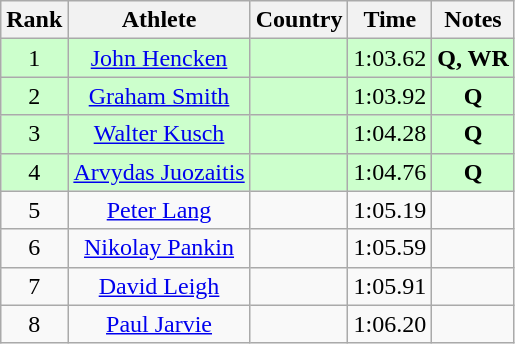<table class="wikitable sortable" style="text-align:center">
<tr>
<th>Rank</th>
<th>Athlete</th>
<th>Country</th>
<th>Time</th>
<th>Notes</th>
</tr>
<tr bgcolor=ccffcc>
<td>1</td>
<td><a href='#'>John Hencken</a></td>
<td align=left></td>
<td>1:03.62</td>
<td><strong>Q, WR </strong></td>
</tr>
<tr bgcolor=ccffcc>
<td>2</td>
<td><a href='#'>Graham Smith</a></td>
<td align=left></td>
<td>1:03.92</td>
<td><strong>Q </strong></td>
</tr>
<tr bgcolor=ccffcc>
<td>3</td>
<td><a href='#'>Walter Kusch</a></td>
<td align=left></td>
<td>1:04.28</td>
<td><strong>Q </strong></td>
</tr>
<tr bgcolor=ccffcc>
<td>4</td>
<td><a href='#'>Arvydas Juozaitis</a></td>
<td align=left></td>
<td>1:04.76</td>
<td><strong>Q </strong></td>
</tr>
<tr>
<td>5</td>
<td><a href='#'>Peter Lang</a></td>
<td align=left></td>
<td>1:05.19</td>
<td><strong> </strong></td>
</tr>
<tr>
<td>6</td>
<td><a href='#'>Nikolay Pankin</a></td>
<td align=left></td>
<td>1:05.59</td>
<td><strong> </strong></td>
</tr>
<tr>
<td>7</td>
<td><a href='#'>David Leigh</a></td>
<td align=left></td>
<td>1:05.91</td>
<td><strong> </strong></td>
</tr>
<tr>
<td>8</td>
<td><a href='#'>Paul Jarvie</a></td>
<td align=left></td>
<td>1:06.20</td>
<td><strong> </strong></td>
</tr>
</table>
